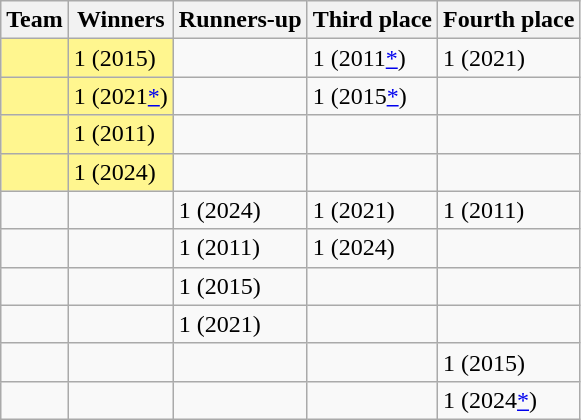<table class="wikitable sortable">
<tr>
<th>Team</th>
<th>Winners</th>
<th>Runners-up</th>
<th>Third place</th>
<th>Fourth place</th>
</tr>
<tr>
<td style=background:#FFF68F></td>
<td style=background:#FFF68F>1 (2015)</td>
<td></td>
<td>1 (2011<a href='#'>*</a>)</td>
<td>1 (2021)</td>
</tr>
<tr>
<td style=background:#FFF68F></td>
<td style=background:#FFF68F>1 (2021<a href='#'>*</a>)</td>
<td></td>
<td>1 (2015<a href='#'>*</a>)</td>
<td></td>
</tr>
<tr>
<td style=background:#FFF68F></td>
<td style=background:#FFF68F>1 (2011)</td>
<td></td>
<td></td>
<td></td>
</tr>
<tr>
<td style=background:#FFF68F></td>
<td style=background:#FFF68F>1 (2024)</td>
<td></td>
<td></td>
</tr>
<tr>
<td></td>
<td></td>
<td>1 (2024)</td>
<td>1 (2021)</td>
<td>1 (2011)</td>
</tr>
<tr>
<td></td>
<td></td>
<td>1 (2011)</td>
<td>1 (2024)</td>
<td></td>
</tr>
<tr>
<td></td>
<td></td>
<td>1 (2015)</td>
<td></td>
<td></td>
</tr>
<tr>
<td></td>
<td></td>
<td>1 (2021)</td>
<td></td>
<td></td>
</tr>
<tr>
<td></td>
<td></td>
<td></td>
<td></td>
<td>1 (2015)</td>
</tr>
<tr>
<td></td>
<td></td>
<td></td>
<td></td>
<td>1 (2024<a href='#'>*</a>)</td>
</tr>
</table>
